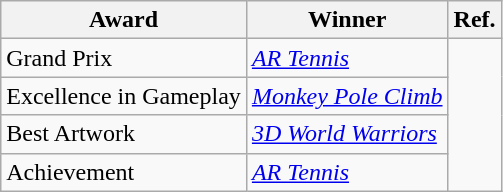<table class="wikitable">
<tr>
<th>Award</th>
<th>Winner</th>
<th>Ref.</th>
</tr>
<tr>
<td>Grand Prix</td>
<td><em><a href='#'>AR Tennis</a></em></td>
<td rowspan="4"></td>
</tr>
<tr>
<td>Excellence in Gameplay</td>
<td><em><a href='#'>Monkey Pole Climb</a></em></td>
</tr>
<tr>
<td>Best Artwork</td>
<td><em><a href='#'>3D World Warriors</a></em></td>
</tr>
<tr>
<td>Achievement</td>
<td><em><a href='#'>AR Tennis</a></em></td>
</tr>
</table>
